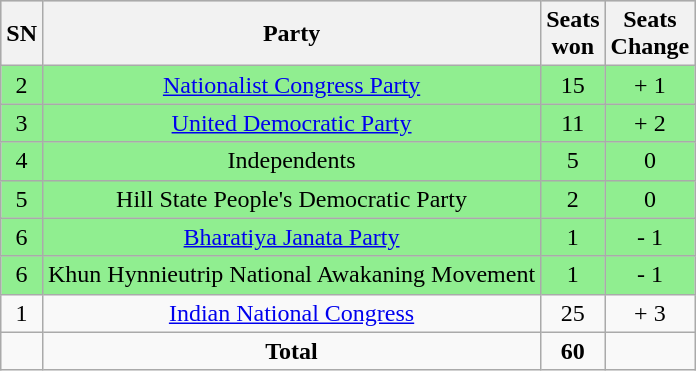<table class="wikitable sortable" style="text-align:center;">
<tr bgcolor="#cccccc">
<th>SN</th>
<th>Party</th>
<th>Seats<br>won</th>
<th>Seats<br>Change</th>
</tr>
<tr style="background: #90EE90;">
<td>2</td>
<td><a href='#'>Nationalist Congress Party</a></td>
<td>15</td>
<td>+ 1</td>
</tr>
<tr style="background: #90EE90;">
<td>3</td>
<td><a href='#'>United Democratic Party</a></td>
<td>11</td>
<td>+ 2</td>
</tr>
<tr style="background: #90EE90;">
<td>4</td>
<td>Independents</td>
<td>5</td>
<td>0</td>
</tr>
<tr style="background: #90EE90;">
<td>5</td>
<td>Hill State People's Democratic Party</td>
<td>2</td>
<td>0</td>
</tr>
<tr style="background: #90EE90;">
<td>6</td>
<td><a href='#'>Bharatiya Janata Party</a></td>
<td>1</td>
<td>- 1</td>
</tr>
<tr style="background: #90EE90;">
<td>6</td>
<td>Khun Hynnieutrip National Awakaning Movement</td>
<td>1</td>
<td>- 1</td>
</tr>
<tr>
<td>1</td>
<td><a href='#'>Indian National Congress</a></td>
<td>25</td>
<td>+ 3</td>
</tr>
<tr>
<td></td>
<td><strong>Total</strong></td>
<td><strong>60</strong></td>
<td></td>
</tr>
</table>
